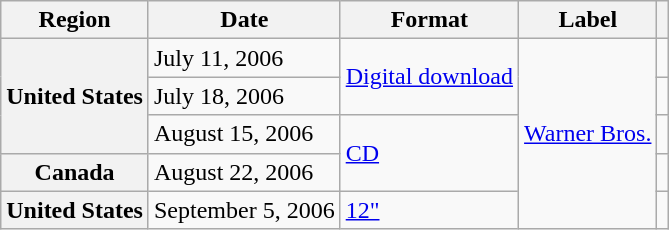<table class="wikitable plainrowheaders">
<tr>
<th scope="col">Region</th>
<th scope="col">Date</th>
<th scope="col">Format</th>
<th scope="col">Label</th>
<th scope="col"></th>
</tr>
<tr>
<th scope="row" rowspan="3">United States</th>
<td>July 11, 2006</td>
<td rowspan="2"><a href='#'>Digital download</a></td>
<td rowspan="5"><a href='#'>Warner Bros.</a></td>
<td></td>
</tr>
<tr>
<td>July 18, 2006</td>
<td></td>
</tr>
<tr>
<td>August 15, 2006</td>
<td rowspan="2"><a href='#'>CD</a></td>
<td></td>
</tr>
<tr>
<th scope="row">Canada</th>
<td>August 22, 2006</td>
<td></td>
</tr>
<tr>
<th scope="row">United States</th>
<td>September 5, 2006</td>
<td><a href='#'>12"</a></td>
<td></td>
</tr>
</table>
